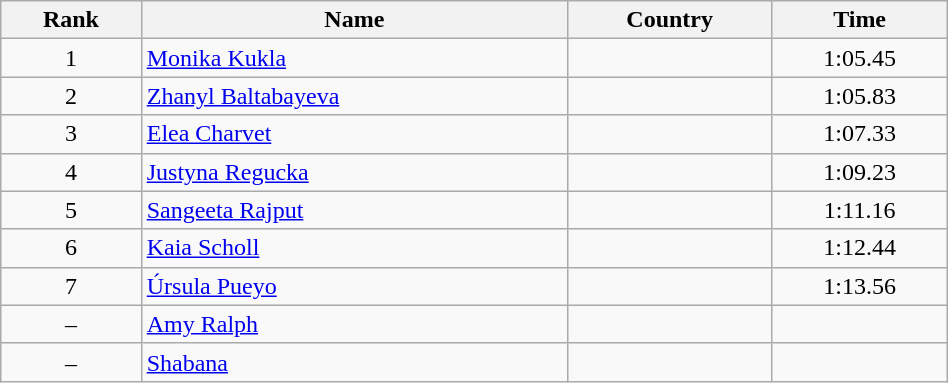<table class="wikitable" style="text-align:center;width: 50%">
<tr>
<th>Rank</th>
<th>Name</th>
<th>Country</th>
<th>Time</th>
</tr>
<tr>
<td>1</td>
<td align="left"><a href='#'>Monika Kukla</a></td>
<td align="left"></td>
<td>1:05.45</td>
</tr>
<tr>
<td>2</td>
<td align="left"><a href='#'>Zhanyl Baltabayeva</a></td>
<td align="left"></td>
<td>1:05.83</td>
</tr>
<tr>
<td>3</td>
<td align="left"><a href='#'>Elea Charvet</a></td>
<td align="left"></td>
<td>1:07.33</td>
</tr>
<tr>
<td>4</td>
<td align="left"><a href='#'>Justyna Regucka</a></td>
<td align="left"></td>
<td>1:09.23</td>
</tr>
<tr>
<td>5</td>
<td align="left"><a href='#'>Sangeeta Rajput</a></td>
<td align="left"></td>
<td>1:11.16</td>
</tr>
<tr>
<td>6</td>
<td align="left"><a href='#'>Kaia Scholl</a></td>
<td align="left"></td>
<td>1:12.44</td>
</tr>
<tr>
<td>7</td>
<td align="left"><a href='#'>Úrsula Pueyo</a></td>
<td align="left"></td>
<td>1:13.56</td>
</tr>
<tr>
<td>–</td>
<td align="left"><a href='#'>Amy Ralph</a></td>
<td align="left"></td>
<td></td>
</tr>
<tr>
<td>–</td>
<td align="left"><a href='#'>Shabana</a></td>
<td align="left"></td>
<td></td>
</tr>
</table>
